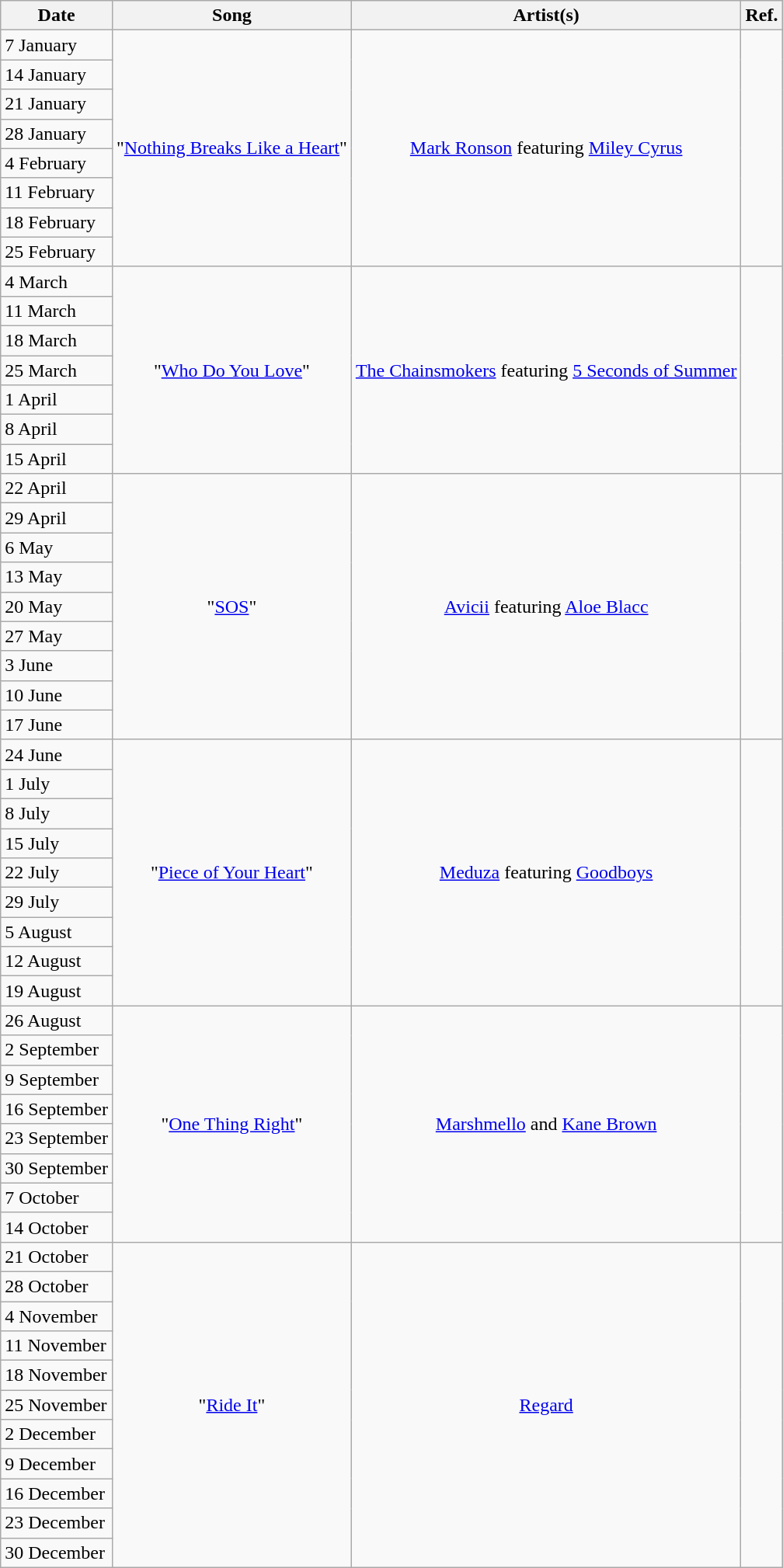<table class="wikitable">
<tr>
<th style="text-align: center;">Date</th>
<th style="text-align: center;">Song</th>
<th style="text-align: center;">Artist(s)</th>
<th style="text-align: center;">Ref.</th>
</tr>
<tr>
<td>7 January</td>
<td style="text-align: center;" rowspan="8">"<a href='#'>Nothing Breaks Like a Heart</a>"</td>
<td style="text-align: center;" rowspan="8"><a href='#'>Mark Ronson</a> featuring <a href='#'>Miley Cyrus</a></td>
<td style="text-align: center;" rowspan="8"></td>
</tr>
<tr>
<td>14 January</td>
</tr>
<tr>
<td>21 January</td>
</tr>
<tr>
<td>28 January</td>
</tr>
<tr>
<td>4 February</td>
</tr>
<tr>
<td>11 February</td>
</tr>
<tr>
<td>18 February</td>
</tr>
<tr>
<td>25 February</td>
</tr>
<tr>
<td>4 March</td>
<td style="text-align: center;" rowspan="7">"<a href='#'>Who Do You Love</a>"</td>
<td style="text-align: center;" rowspan="7"><a href='#'>The Chainsmokers</a> featuring <a href='#'>5 Seconds of Summer</a></td>
<td style="text-align: center;" rowspan="7"></td>
</tr>
<tr>
<td>11 March</td>
</tr>
<tr>
<td>18 March</td>
</tr>
<tr>
<td>25 March</td>
</tr>
<tr>
<td>1 April</td>
</tr>
<tr>
<td>8 April</td>
</tr>
<tr>
<td>15 April</td>
</tr>
<tr>
<td>22 April</td>
<td style="text-align: center;" rowspan="9">"<a href='#'>SOS</a>"</td>
<td style="text-align: center;" rowspan="9"><a href='#'>Avicii</a> featuring <a href='#'>Aloe Blacc</a></td>
<td style="text-align: center;" rowspan="9"></td>
</tr>
<tr>
<td>29 April</td>
</tr>
<tr>
<td>6 May</td>
</tr>
<tr>
<td>13 May</td>
</tr>
<tr>
<td>20 May</td>
</tr>
<tr>
<td>27 May</td>
</tr>
<tr>
<td>3 June</td>
</tr>
<tr>
<td>10 June</td>
</tr>
<tr>
<td>17 June</td>
</tr>
<tr>
<td>24 June</td>
<td style="text-align: center;" rowspan="9">"<a href='#'>Piece of Your Heart</a>"</td>
<td style="text-align: center;" rowspan="9"><a href='#'>Meduza</a> featuring <a href='#'>Goodboys</a></td>
<td style="text-align: center;" rowspan="9"></td>
</tr>
<tr>
<td>1 July</td>
</tr>
<tr>
<td>8 July</td>
</tr>
<tr>
<td>15 July</td>
</tr>
<tr>
<td>22 July</td>
</tr>
<tr>
<td>29 July</td>
</tr>
<tr>
<td>5 August</td>
</tr>
<tr>
<td>12 August</td>
</tr>
<tr>
<td>19 August</td>
</tr>
<tr>
<td>26 August</td>
<td style="text-align: center;" rowspan="8">"<a href='#'>One Thing Right</a>"</td>
<td style="text-align: center;" rowspan="8"><a href='#'>Marshmello</a> and <a href='#'>Kane Brown</a></td>
<td style="text-align: center;" rowspan="8"></td>
</tr>
<tr>
<td>2 September</td>
</tr>
<tr>
<td>9 September</td>
</tr>
<tr>
<td>16 September</td>
</tr>
<tr>
<td>23 September</td>
</tr>
<tr>
<td>30 September</td>
</tr>
<tr>
<td>7 October</td>
</tr>
<tr>
<td>14 October</td>
</tr>
<tr>
<td>21 October</td>
<td style="text-align: center;" rowspan="11">"<a href='#'>Ride It</a>"</td>
<td style="text-align: center;" rowspan="11"><a href='#'>Regard</a></td>
<td style="text-align: center;" rowspan="11"></td>
</tr>
<tr>
<td>28 October</td>
</tr>
<tr>
<td>4 November</td>
</tr>
<tr>
<td>11 November</td>
</tr>
<tr>
<td>18 November</td>
</tr>
<tr>
<td>25 November</td>
</tr>
<tr>
<td>2 December</td>
</tr>
<tr>
<td>9 December</td>
</tr>
<tr>
<td>16 December</td>
</tr>
<tr>
<td>23 December</td>
</tr>
<tr>
<td>30 December</td>
</tr>
</table>
